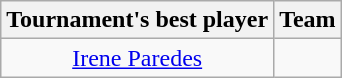<table class="wikitable">
<tr>
<th>Tournament's best player</th>
<th>Team</th>
</tr>
<tr>
<td align=center><a href='#'>Irene Paredes</a></td>
<td align=center></td>
</tr>
</table>
